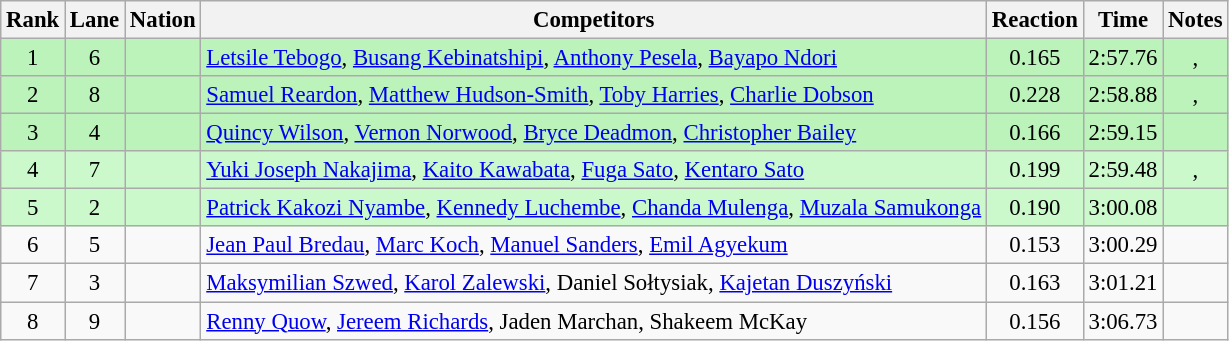<table class="wikitable sortable" style="text-align:center; font-size:95%">
<tr>
<th>Rank</th>
<th>Lane</th>
<th>Nation</th>
<th>Competitors</th>
<th>Reaction</th>
<th>Time</th>
<th>Notes</th>
</tr>
<tr bgcolor=bbf3bb>
<td>1</td>
<td>6</td>
<td align=left></td>
<td align=left><a href='#'>Letsile Tebogo</a>, <a href='#'>Busang Kebinatshipi</a>, <a href='#'>Anthony Pesela</a>, <a href='#'>Bayapo Ndori</a></td>
<td>0.165</td>
<td>2:57.76</td>
<td>, </td>
</tr>
<tr bgcolor=bbf3bb>
<td>2</td>
<td>8</td>
<td align=left></td>
<td align=left><a href='#'>Samuel Reardon</a>, <a href='#'>Matthew Hudson-Smith</a>, <a href='#'>Toby Harries</a>, <a href='#'>Charlie Dobson</a></td>
<td>0.228</td>
<td>2:58.88</td>
<td>, </td>
</tr>
<tr bgcolor=bbf3bb>
<td>3</td>
<td>4</td>
<td align=left></td>
<td align=left><a href='#'>Quincy Wilson</a>, <a href='#'>Vernon Norwood</a>, <a href='#'>Bryce Deadmon</a>, <a href='#'>Christopher Bailey</a></td>
<td>0.166</td>
<td>2:59.15</td>
<td></td>
</tr>
<tr bgcolor=ccf9cc>
<td>4</td>
<td>7</td>
<td align=left></td>
<td align=left><a href='#'>Yuki Joseph Nakajima</a>, <a href='#'>Kaito Kawabata</a>, <a href='#'>Fuga Sato</a>, <a href='#'>Kentaro Sato</a></td>
<td>0.199</td>
<td>2:59.48</td>
<td>, </td>
</tr>
<tr bgcolor=ccf9cc>
<td>5</td>
<td>2</td>
<td align=left></td>
<td align=left><a href='#'>Patrick Kakozi Nyambe</a>, <a href='#'>Kennedy Luchembe</a>, <a href='#'>Chanda Mulenga</a>, <a href='#'>Muzala Samukonga</a></td>
<td>0.190</td>
<td>3:00.08</td>
<td></td>
</tr>
<tr>
<td>6</td>
<td>5</td>
<td align=left></td>
<td align=left><a href='#'>Jean Paul Bredau</a>, <a href='#'>Marc Koch</a>, <a href='#'>Manuel Sanders</a>, <a href='#'>Emil Agyekum</a></td>
<td>0.153</td>
<td>3:00.29</td>
<td></td>
</tr>
<tr>
<td>7</td>
<td>3</td>
<td align=left></td>
<td align=left><a href='#'>Maksymilian Szwed</a>, <a href='#'>Karol Zalewski</a>, Daniel Sołtysiak, <a href='#'>Kajetan Duszyński</a></td>
<td>0.163</td>
<td>3:01.21</td>
<td></td>
</tr>
<tr>
<td>8</td>
<td>9</td>
<td align=left></td>
<td align=left><a href='#'>Renny Quow</a>, <a href='#'>Jereem Richards</a>, Jaden Marchan, Shakeem McKay</td>
<td>0.156</td>
<td>3:06.73</td>
<td></td>
</tr>
</table>
